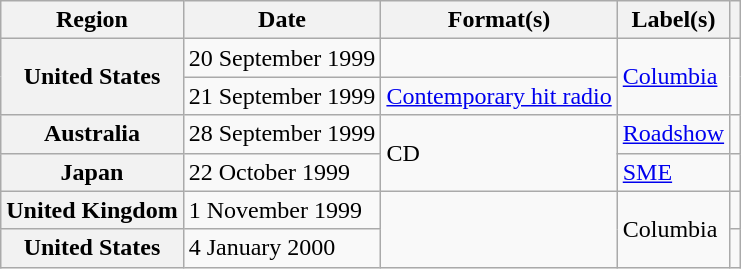<table class="wikitable plainrowheaders">
<tr>
<th scope="col">Region</th>
<th scope="col">Date</th>
<th scope="col">Format(s)</th>
<th scope="col">Label(s)</th>
<th scope="col"></th>
</tr>
<tr>
<th scope="row" rowspan="2">United States</th>
<td>20 September 1999</td>
<td></td>
<td rowspan="2"><a href='#'>Columbia</a></td>
<td align="center" rowspan="2"></td>
</tr>
<tr>
<td>21 September 1999</td>
<td><a href='#'>Contemporary hit radio</a></td>
</tr>
<tr>
<th scope="row">Australia</th>
<td>28 September 1999</td>
<td rowspan="2">CD</td>
<td><a href='#'>Roadshow</a></td>
<td align="center"></td>
</tr>
<tr>
<th scope="row">Japan</th>
<td>22 October 1999</td>
<td><a href='#'>SME</a></td>
<td align="center"></td>
</tr>
<tr>
<th scope="row">United Kingdom</th>
<td>1 November 1999</td>
<td rowspan="2"></td>
<td rowspan="2">Columbia</td>
<td align="center"></td>
</tr>
<tr>
<th scope="row">United States</th>
<td>4 January 2000</td>
<td align="center"></td>
</tr>
</table>
